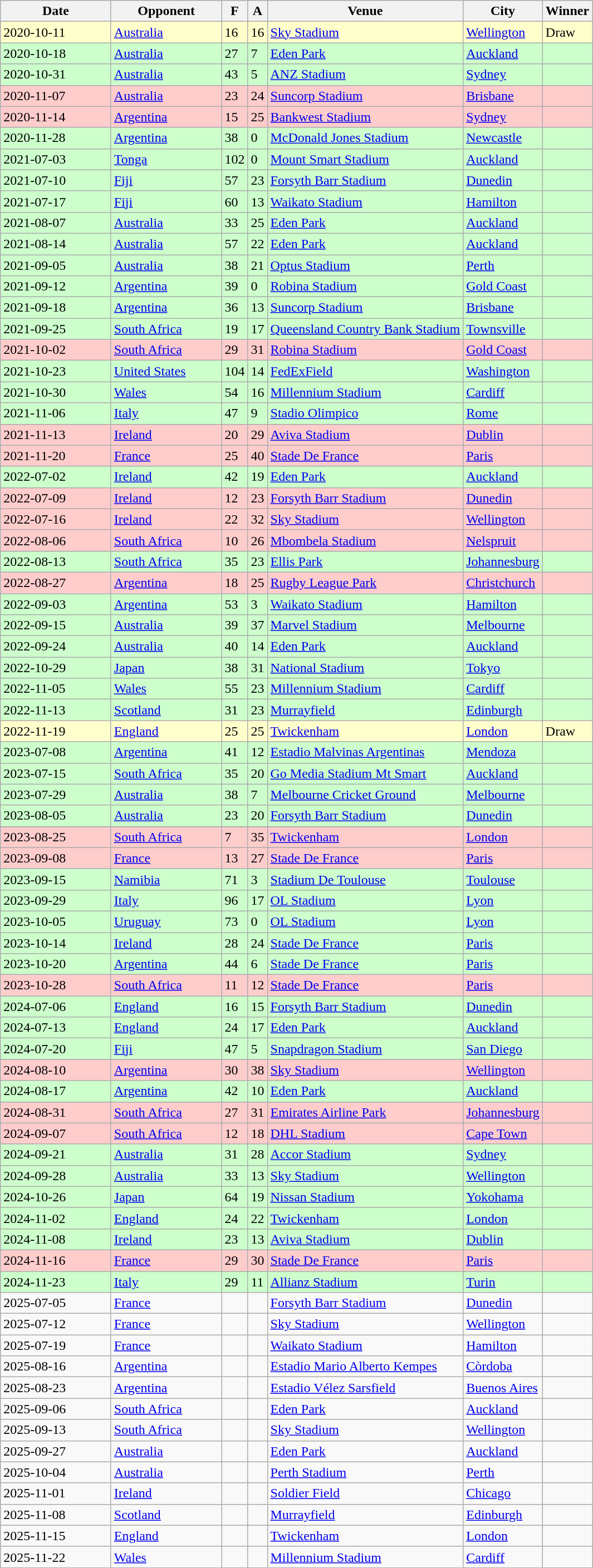<table class="wikitable sortable">
<tr>
<th width="125">Date</th>
<th width="125">Opponent</th>
<th>F</th>
<th>A</th>
<th>Venue</th>
<th>City</th>
<th>Winner</th>
</tr>
<tr bgcolor="FFFFCC">
<td>2020-10-11</td>
<td><a href='#'>Australia</a></td>
<td>16</td>
<td>16</td>
<td><a href='#'>Sky Stadium</a></td>
<td><a href='#'>Wellington</a></td>
<td>Draw</td>
</tr>
<tr bgcolor="#CCFFCC">
<td>2020-10-18</td>
<td><a href='#'>Australia</a></td>
<td>27</td>
<td>7</td>
<td><a href='#'>Eden Park</a></td>
<td><a href='#'>Auckland</a></td>
<td></td>
</tr>
<tr bgcolor="#CCFFCC">
<td>2020-10-31</td>
<td><a href='#'>Australia</a></td>
<td>43</td>
<td>5</td>
<td><a href='#'>ANZ Stadium</a></td>
<td><a href='#'>Sydney</a></td>
<td></td>
</tr>
<tr bgcolor="#FFCCCC">
<td>2020-11-07</td>
<td><a href='#'>Australia</a></td>
<td>23</td>
<td>24</td>
<td><a href='#'>Suncorp Stadium</a></td>
<td><a href='#'>Brisbane</a></td>
<td></td>
</tr>
<tr bgcolor="#FFCCCC">
<td>2020-11-14</td>
<td><a href='#'>Argentina</a></td>
<td>15</td>
<td>25</td>
<td><a href='#'>Bankwest Stadium</a></td>
<td><a href='#'>Sydney</a></td>
<td></td>
</tr>
<tr bgcolor="#CCFFCC">
<td>2020-11-28</td>
<td><a href='#'>Argentina</a></td>
<td>38</td>
<td>0</td>
<td><a href='#'>McDonald Jones Stadium</a></td>
<td><a href='#'>Newcastle</a></td>
<td></td>
</tr>
<tr bgcolor="#CCFFCC">
<td>2021-07-03</td>
<td><a href='#'>Tonga</a></td>
<td>102</td>
<td>0</td>
<td><a href='#'>Mount Smart Stadium</a></td>
<td><a href='#'>Auckland</a></td>
<td></td>
</tr>
<tr bgcolor="#CCFFCC">
<td>2021-07-10</td>
<td><a href='#'>Fiji</a></td>
<td>57</td>
<td>23</td>
<td><a href='#'>Forsyth Barr Stadium</a></td>
<td><a href='#'>Dunedin</a></td>
<td></td>
</tr>
<tr bgcolor="#CCFFCC">
<td>2021-07-17</td>
<td><a href='#'>Fiji</a></td>
<td>60</td>
<td>13</td>
<td><a href='#'>Waikato Stadium</a></td>
<td><a href='#'>Hamilton</a></td>
<td></td>
</tr>
<tr bgcolor="#CCFFCC">
<td>2021-08-07</td>
<td><a href='#'>Australia</a></td>
<td>33</td>
<td>25</td>
<td><a href='#'>Eden Park</a></td>
<td><a href='#'>Auckland</a></td>
<td></td>
</tr>
<tr bgcolor="#CCFFCC">
<td>2021-08-14</td>
<td><a href='#'>Australia</a></td>
<td>57</td>
<td>22</td>
<td><a href='#'>Eden Park</a></td>
<td><a href='#'>Auckland</a></td>
<td></td>
</tr>
<tr bgcolor="#CCFFCC">
<td>2021-09-05</td>
<td><a href='#'>Australia</a></td>
<td>38</td>
<td>21</td>
<td><a href='#'>Optus Stadium</a></td>
<td><a href='#'>Perth</a></td>
<td></td>
</tr>
<tr bgcolor="#CCFFCC">
<td>2021-09-12</td>
<td><a href='#'>Argentina</a></td>
<td>39</td>
<td>0</td>
<td><a href='#'>Robina Stadium</a></td>
<td><a href='#'>Gold Coast</a></td>
<td></td>
</tr>
<tr bgcolor="#CCFFCC">
<td>2021-09-18</td>
<td><a href='#'>Argentina</a></td>
<td>36</td>
<td>13</td>
<td><a href='#'>Suncorp Stadium</a></td>
<td><a href='#'>Brisbane</a></td>
<td></td>
</tr>
<tr bgcolor="#CCFFCC">
<td>2021-09-25</td>
<td><a href='#'>South Africa</a></td>
<td>19</td>
<td>17</td>
<td><a href='#'>Queensland Country Bank Stadium</a></td>
<td><a href='#'>Townsville</a></td>
<td></td>
</tr>
<tr bgcolor="#FFCCCC">
<td>2021-10-02</td>
<td><a href='#'>South Africa</a></td>
<td>29</td>
<td>31</td>
<td><a href='#'>Robina Stadium</a></td>
<td><a href='#'>Gold Coast</a></td>
<td></td>
</tr>
<tr bgcolor="#CCFFCC">
<td>2021-10-23</td>
<td><a href='#'>United States</a></td>
<td>104</td>
<td>14</td>
<td><a href='#'>FedExField</a></td>
<td><a href='#'>Washington</a></td>
<td></td>
</tr>
<tr bgcolor="#CCFFCC">
<td>2021-10-30</td>
<td><a href='#'>Wales</a></td>
<td>54</td>
<td>16</td>
<td><a href='#'>Millennium Stadium</a></td>
<td><a href='#'>Cardiff</a></td>
<td></td>
</tr>
<tr bgcolor="#CCFFCC">
<td>2021-11-06</td>
<td><a href='#'>Italy</a></td>
<td>47</td>
<td>9</td>
<td><a href='#'>Stadio Olimpico</a></td>
<td><a href='#'>Rome</a></td>
<td></td>
</tr>
<tr bgcolor="#FFCCCC">
<td>2021-11-13</td>
<td><a href='#'>Ireland</a></td>
<td>20</td>
<td>29</td>
<td><a href='#'>Aviva Stadium</a></td>
<td><a href='#'>Dublin</a></td>
<td></td>
</tr>
<tr bgcolor="#FFCCCC">
<td>2021-11-20</td>
<td><a href='#'>France</a></td>
<td>25</td>
<td>40</td>
<td><a href='#'>Stade De France</a></td>
<td><a href='#'>Paris</a></td>
<td></td>
</tr>
<tr bgcolor="#CCFFCC">
<td>2022-07-02</td>
<td><a href='#'>Ireland</a></td>
<td>42</td>
<td>19</td>
<td><a href='#'>Eden Park</a></td>
<td><a href='#'>Auckland</a></td>
<td></td>
</tr>
<tr bgcolor="#FFCCCC">
<td>2022-07-09</td>
<td><a href='#'>Ireland</a></td>
<td>12</td>
<td>23</td>
<td><a href='#'>Forsyth Barr Stadium</a></td>
<td><a href='#'>Dunedin</a></td>
<td></td>
</tr>
<tr bgcolor="#FFCCCC">
<td>2022-07-16</td>
<td><a href='#'>Ireland</a></td>
<td>22</td>
<td>32</td>
<td><a href='#'>Sky Stadium</a></td>
<td><a href='#'>Wellington</a></td>
<td></td>
</tr>
<tr bgcolor="#FFCCCC">
<td>2022-08-06</td>
<td><a href='#'>South Africa</a></td>
<td>10</td>
<td>26</td>
<td><a href='#'>Mbombela Stadium</a></td>
<td><a href='#'>Nelspruit</a></td>
<td></td>
</tr>
<tr bgcolor="#CCFFCC">
<td>2022-08-13</td>
<td><a href='#'>South Africa</a></td>
<td>35</td>
<td>23</td>
<td><a href='#'>Ellis Park</a></td>
<td><a href='#'>Johannesburg</a></td>
<td></td>
</tr>
<tr bgcolor="#FFCCCC">
<td>2022-08-27</td>
<td><a href='#'>Argentina</a></td>
<td>18</td>
<td>25</td>
<td><a href='#'>Rugby League Park</a></td>
<td><a href='#'>Christchurch</a></td>
<td></td>
</tr>
<tr bgcolor="CCFFCC">
<td>2022-09-03</td>
<td><a href='#'>Argentina</a></td>
<td>53</td>
<td>3</td>
<td><a href='#'>Waikato Stadium</a></td>
<td><a href='#'>Hamilton</a></td>
<td></td>
</tr>
<tr bgcolor="CCFFCC">
<td>2022-09-15</td>
<td><a href='#'>Australia</a></td>
<td>39</td>
<td>37</td>
<td><a href='#'>Marvel Stadium</a></td>
<td><a href='#'>Melbourne</a></td>
<td></td>
</tr>
<tr bgcolor="CCFFCC">
<td>2022-09-24</td>
<td><a href='#'>Australia</a></td>
<td>40</td>
<td>14</td>
<td><a href='#'>Eden Park</a></td>
<td><a href='#'>Auckland</a></td>
<td></td>
</tr>
<tr bgcolor="CCFFCC">
<td>2022-10-29</td>
<td><a href='#'>Japan</a></td>
<td>38</td>
<td>31</td>
<td><a href='#'>National Stadium</a></td>
<td><a href='#'>Tokyo</a></td>
<td></td>
</tr>
<tr bgcolor="CCFFCC">
<td>2022-11-05</td>
<td><a href='#'>Wales</a></td>
<td>55</td>
<td>23</td>
<td><a href='#'>Millennium Stadium</a></td>
<td><a href='#'>Cardiff</a></td>
<td></td>
</tr>
<tr bgcolor="CCFFCC">
<td>2022-11-13</td>
<td><a href='#'>Scotland</a></td>
<td>31</td>
<td>23</td>
<td><a href='#'>Murrayfield</a></td>
<td><a href='#'>Edinburgh</a></td>
<td></td>
</tr>
<tr bgcolor="FFFFCC">
<td>2022-11-19</td>
<td><a href='#'>England</a></td>
<td>25</td>
<td>25</td>
<td><a href='#'>Twickenham</a></td>
<td><a href='#'>London</a></td>
<td>Draw</td>
</tr>
<tr bgcolor="CCFFCC">
<td>2023-07-08</td>
<td><a href='#'>Argentina</a></td>
<td>41</td>
<td>12</td>
<td><a href='#'>Estadio Malvinas Argentinas</a></td>
<td><a href='#'>Mendoza</a></td>
<td></td>
</tr>
<tr bgcolor="CCFFCC">
<td>2023-07-15</td>
<td><a href='#'>South Africa</a></td>
<td>35</td>
<td>20</td>
<td><a href='#'>Go Media Stadium Mt Smart</a></td>
<td><a href='#'>Auckland</a></td>
<td></td>
</tr>
<tr bgcolor="CCFFCC">
<td>2023-07-29</td>
<td><a href='#'>Australia</a></td>
<td>38</td>
<td>7</td>
<td><a href='#'>Melbourne Cricket Ground</a></td>
<td><a href='#'>Melbourne</a></td>
<td></td>
</tr>
<tr bgcolor="CCFFCC">
<td>2023-08-05</td>
<td><a href='#'>Australia</a></td>
<td>23</td>
<td>20</td>
<td><a href='#'>Forsyth Barr Stadium</a></td>
<td><a href='#'>Dunedin</a></td>
<td></td>
</tr>
<tr>
</tr>
<tr bgcolor="#FFCCCC">
<td>2023-08-25</td>
<td><a href='#'>South Africa</a></td>
<td>7</td>
<td>35</td>
<td><a href='#'>Twickenham</a></td>
<td><a href='#'>London</a></td>
<td></td>
</tr>
<tr bgcolor="#FFCCCC">
<td>2023-09-08</td>
<td><a href='#'>France</a></td>
<td>13</td>
<td>27</td>
<td><a href='#'>Stade De France</a></td>
<td><a href='#'>Paris</a></td>
<td></td>
</tr>
<tr bgcolor="CCFFCC">
<td>2023-09-15</td>
<td><a href='#'>Namibia</a></td>
<td>71</td>
<td>3</td>
<td><a href='#'>Stadium De Toulouse</a></td>
<td><a href='#'>Toulouse</a></td>
<td></td>
</tr>
<tr bgcolor="CCFFCC">
<td>2023-09-29</td>
<td><a href='#'>Italy</a></td>
<td>96</td>
<td>17</td>
<td><a href='#'>OL Stadium</a></td>
<td><a href='#'>Lyon</a></td>
<td></td>
</tr>
<tr bgcolor="CCFFCC">
<td>2023-10-05</td>
<td><a href='#'>Uruguay</a></td>
<td>73</td>
<td>0</td>
<td><a href='#'>OL Stadium</a></td>
<td><a href='#'>Lyon</a></td>
<td></td>
</tr>
<tr bgcolor="CCFFCC">
<td>2023-10-14</td>
<td><a href='#'>Ireland</a></td>
<td>28</td>
<td>24</td>
<td><a href='#'>Stade De France</a></td>
<td><a href='#'>Paris</a></td>
<td></td>
</tr>
<tr bgcolor="CCFFCC">
<td>2023-10-20</td>
<td><a href='#'>Argentina</a></td>
<td>44</td>
<td>6</td>
<td><a href='#'>Stade De France</a></td>
<td><a href='#'>Paris</a></td>
<td></td>
</tr>
<tr bgcolor="#FFCCCC">
<td>2023-10-28</td>
<td><a href='#'>South Africa</a></td>
<td>11</td>
<td>12</td>
<td><a href='#'>Stade De France</a></td>
<td><a href='#'>Paris</a></td>
<td></td>
</tr>
<tr bgcolor="CCFFCC">
<td>2024-07-06</td>
<td><a href='#'>England</a></td>
<td>16</td>
<td>15</td>
<td><a href='#'>Forsyth Barr Stadium</a></td>
<td><a href='#'>Dunedin</a></td>
<td></td>
</tr>
<tr bgcolor="CCFFCC">
<td>2024-07-13</td>
<td><a href='#'>England</a></td>
<td>24</td>
<td>17</td>
<td><a href='#'>Eden Park</a></td>
<td><a href='#'>Auckland</a></td>
<td></td>
</tr>
<tr bgcolor="CCFFCC">
<td>2024-07-20</td>
<td><a href='#'>Fiji</a></td>
<td>47</td>
<td>5</td>
<td><a href='#'>Snapdragon Stadium</a></td>
<td><a href='#'>San Diego</a></td>
<td></td>
</tr>
<tr bgcolor="#FFCCCC">
<td>2024-08-10</td>
<td><a href='#'>Argentina</a></td>
<td>30</td>
<td>38</td>
<td><a href='#'>Sky Stadium</a></td>
<td><a href='#'>Wellington</a></td>
<td></td>
</tr>
<tr bgcolor="CCFFCC">
<td>2024-08-17</td>
<td><a href='#'>Argentina</a></td>
<td>42</td>
<td>10</td>
<td><a href='#'>Eden Park</a></td>
<td><a href='#'>Auckland</a></td>
<td></td>
</tr>
<tr bgcolor="#FFCCCC">
<td>2024-08-31</td>
<td><a href='#'>South Africa</a></td>
<td>27</td>
<td>31</td>
<td><a href='#'>Emirates Airline Park</a></td>
<td><a href='#'>Johannesburg</a></td>
<td></td>
</tr>
<tr bgcolor="#FFCCCC">
<td>2024-09-07</td>
<td><a href='#'>South Africa</a></td>
<td>12</td>
<td>18</td>
<td><a href='#'>DHL Stadium</a></td>
<td><a href='#'>Cape Town</a></td>
<td></td>
</tr>
<tr bgcolor="CCFFCC">
<td>2024-09-21</td>
<td><a href='#'>Australia</a></td>
<td>31</td>
<td>28</td>
<td><a href='#'>Accor Stadium</a></td>
<td><a href='#'>Sydney</a></td>
<td></td>
</tr>
<tr bgcolor="CCFFCC">
<td>2024-09-28</td>
<td><a href='#'>Australia</a></td>
<td>33</td>
<td>13</td>
<td><a href='#'>Sky Stadium</a></td>
<td><a href='#'>Wellington</a></td>
<td></td>
</tr>
<tr bgcolor="CCFFCC">
<td>2024-10-26</td>
<td><a href='#'>Japan</a></td>
<td>64</td>
<td>19</td>
<td><a href='#'>Nissan Stadium</a></td>
<td><a href='#'>Yokohama</a></td>
<td></td>
</tr>
<tr bgcolor="CCFFCC">
<td>2024-11-02</td>
<td><a href='#'>England</a></td>
<td>24</td>
<td>22</td>
<td><a href='#'>Twickenham</a></td>
<td><a href='#'>London</a></td>
<td></td>
</tr>
<tr bgcolor="CCFFCC">
<td>2024-11-08</td>
<td><a href='#'>Ireland</a></td>
<td>23</td>
<td>13</td>
<td><a href='#'>Aviva Stadium</a></td>
<td><a href='#'>Dublin</a></td>
<td></td>
</tr>
<tr bgcolor="#FFCCCC">
<td>2024-11-16</td>
<td><a href='#'>France</a></td>
<td>29</td>
<td>30</td>
<td><a href='#'>Stade De France</a></td>
<td><a href='#'>Paris</a></td>
<td></td>
</tr>
<tr bgcolor="CCFFCC">
<td>2024-11-23</td>
<td><a href='#'>Italy</a></td>
<td>29</td>
<td>11</td>
<td><a href='#'>Allianz Stadium</a></td>
<td><a href='#'>Turin</a></td>
<td></td>
</tr>
<tr>
<td>2025-07-05</td>
<td><a href='#'>France</a></td>
<td></td>
<td></td>
<td><a href='#'>Forsyth Barr Stadium</a></td>
<td><a href='#'>Dunedin</a></td>
<td></td>
</tr>
<tr>
<td>2025-07-12</td>
<td><a href='#'>France</a></td>
<td></td>
<td></td>
<td><a href='#'>Sky Stadium</a></td>
<td><a href='#'>Wellington</a></td>
<td></td>
</tr>
<tr>
<td>2025-07-19</td>
<td><a href='#'>France</a></td>
<td></td>
<td></td>
<td><a href='#'>Waikato Stadium</a></td>
<td><a href='#'>Hamilton</a></td>
<td></td>
</tr>
<tr>
<td>2025-08-16</td>
<td><a href='#'>Argentina</a></td>
<td></td>
<td></td>
<td><a href='#'>Estadio Mario Alberto Kempes</a></td>
<td><a href='#'>Còrdoba</a></td>
<td></td>
</tr>
<tr>
<td>2025-08-23</td>
<td><a href='#'>Argentina</a></td>
<td></td>
<td></td>
<td><a href='#'>Estadio Vélez Sarsfield</a></td>
<td><a href='#'>Buenos Aires</a></td>
<td></td>
</tr>
<tr>
<td>2025-09-06</td>
<td><a href='#'>South Africa</a></td>
<td></td>
<td></td>
<td><a href='#'>Eden Park</a></td>
<td><a href='#'>Auckland</a></td>
<td></td>
</tr>
<tr>
<td>2025-09-13</td>
<td><a href='#'>South Africa</a></td>
<td></td>
<td></td>
<td><a href='#'>Sky Stadium</a></td>
<td><a href='#'>Wellington</a></td>
<td></td>
</tr>
<tr>
<td>2025-09-27</td>
<td><a href='#'>Australia</a></td>
<td></td>
<td></td>
<td><a href='#'>Eden Park</a></td>
<td><a href='#'>Auckland</a></td>
<td></td>
</tr>
<tr>
<td>2025-10-04</td>
<td><a href='#'>Australia</a></td>
<td></td>
<td></td>
<td><a href='#'>Perth Stadium</a></td>
<td><a href='#'>Perth</a></td>
<td></td>
</tr>
<tr>
<td>2025-11-01</td>
<td><a href='#'>Ireland</a></td>
<td></td>
<td></td>
<td><a href='#'>Soldier Field</a></td>
<td><a href='#'>Chicago</a></td>
<td></td>
</tr>
<tr>
<td>2025-11-08</td>
<td><a href='#'>Scotland</a></td>
<td></td>
<td></td>
<td><a href='#'>Murrayfield</a></td>
<td><a href='#'>Edinburgh</a></td>
<td></td>
</tr>
<tr>
<td>2025-11-15</td>
<td><a href='#'>England</a></td>
<td></td>
<td></td>
<td><a href='#'>Twickenham</a></td>
<td><a href='#'>London</a></td>
<td></td>
</tr>
<tr>
<td>2025-11-22</td>
<td><a href='#'>Wales</a></td>
<td></td>
<td></td>
<td><a href='#'>Millennium Stadium</a></td>
<td><a href='#'>Cardiff</a></td>
<td></td>
</tr>
</table>
